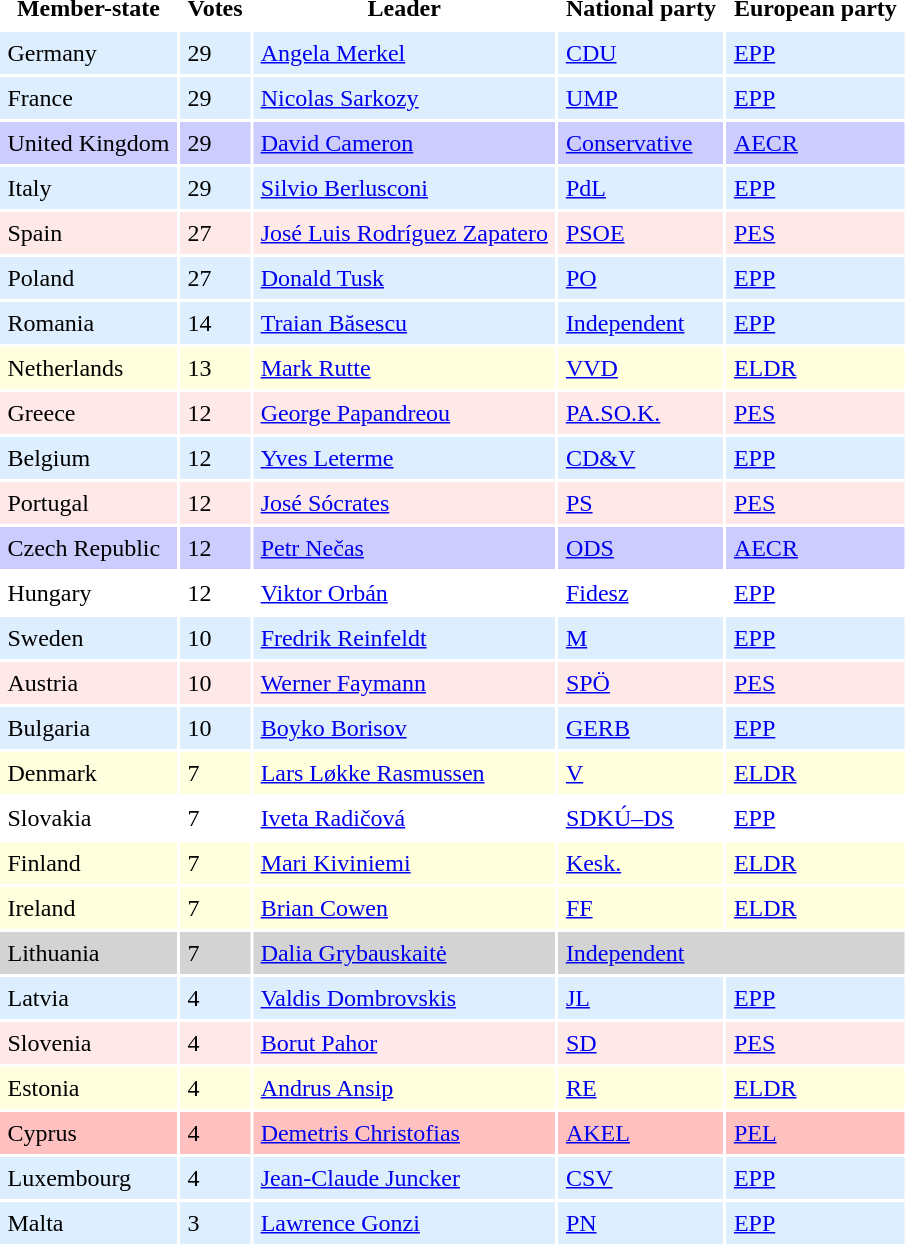<table border=0 cellpadding=5 cellspacing=2>
<tr ----bgcolor=lightgrey>
<th>Member-state</th>
<th>Votes</th>
<th>Leader</th>
<th>National party</th>
<th>European party</th>
</tr>
<tr ---- bgcolor=#DDEEFF>
<td>Germany</td>
<td>29</td>
<td><a href='#'>Angela Merkel</a></td>
<td><a href='#'>CDU</a></td>
<td><a href='#'>EPP</a></td>
</tr>
<tr ---- bgcolor=#DDEEFF>
<td>France</td>
<td>29</td>
<td><a href='#'>Nicolas Sarkozy</a></td>
<td><a href='#'>UMP</a></td>
<td><a href='#'>EPP</a></td>
</tr>
<tr ---- bgcolor=#CCCCFF>
<td>United Kingdom</td>
<td>29</td>
<td><a href='#'>David Cameron</a></td>
<td><a href='#'>Conservative</a></td>
<td><a href='#'>AECR</a></td>
</tr>
<tr ---- bgcolor=#DDEEFF>
<td>Italy</td>
<td>29</td>
<td><a href='#'>Silvio Berlusconi</a></td>
<td><a href='#'>PdL</a></td>
<td><a href='#'>EPP</a></td>
</tr>
<tr ---- bgcolor=#FFE8E8>
<td>Spain</td>
<td>27</td>
<td><a href='#'>José Luis Rodríguez Zapatero</a></td>
<td><a href='#'>PSOE</a></td>
<td><a href='#'>PES</a></td>
</tr>
<tr ---- bgcolor=#DDEEFF>
<td>Poland</td>
<td>27</td>
<td><a href='#'>Donald Tusk</a></td>
<td><a href='#'>PO</a></td>
<td><a href='#'>EPP</a></td>
</tr>
<tr ---- bgcolor=#DDEEFF>
<td>Romania</td>
<td>14</td>
<td><a href='#'>Traian Băsescu</a></td>
<td><a href='#'>Independent</a></td>
<td><a href='#'>EPP</a></td>
</tr>
<tr ---- bgcolor=#FFFFDD>
<td>Netherlands</td>
<td>13</td>
<td><a href='#'>Mark Rutte</a></td>
<td><a href='#'>VVD</a></td>
<td><a href='#'>ELDR</a></td>
</tr>
<tr ---- bgcolor=#FFE8E8>
<td>Greece</td>
<td>12</td>
<td><a href='#'>George Papandreou</a></td>
<td><a href='#'>PA.SO.K.</a></td>
<td><a href='#'>PES</a></td>
</tr>
<tr ---- bgcolor=#DDEEFF>
<td>Belgium</td>
<td>12</td>
<td><a href='#'>Yves Leterme</a></td>
<td><a href='#'>CD&V</a></td>
<td><a href='#'>EPP</a></td>
</tr>
<tr ---- bgcolor=#FFE8E8>
<td>Portugal</td>
<td>12</td>
<td><a href='#'>José Sócrates</a></td>
<td><a href='#'>PS</a></td>
<td><a href='#'>PES</a></td>
</tr>
<tr ---- bgcolor=#CCCCFF>
<td>Czech Republic</td>
<td>12</td>
<td><a href='#'>Petr Nečas</a></td>
<td><a href='#'>ODS</a></td>
<td><a href='#'>AECR</a></td>
</tr>
<tr ----bgcolor=#DDEEFF>
<td>Hungary</td>
<td>12</td>
<td><a href='#'>Viktor Orbán</a></td>
<td><a href='#'>Fidesz</a></td>
<td><a href='#'>EPP</a></td>
</tr>
<tr ---- bgcolor=#DDEEFF>
<td>Sweden</td>
<td>10</td>
<td><a href='#'>Fredrik Reinfeldt</a></td>
<td><a href='#'>M</a></td>
<td><a href='#'>EPP</a></td>
</tr>
<tr ---- bgcolor=#FFE8E8>
<td>Austria</td>
<td>10</td>
<td><a href='#'>Werner Faymann</a></td>
<td><a href='#'>SPÖ</a></td>
<td><a href='#'>PES</a></td>
</tr>
<tr ---- bgcolor=#DDEEFF>
<td>Bulgaria</td>
<td>10</td>
<td><a href='#'>Boyko Borisov</a></td>
<td><a href='#'>GERB</a></td>
<td><a href='#'>EPP</a></td>
</tr>
<tr ---- bgcolor=#FFFFDD>
<td>Denmark</td>
<td>7</td>
<td><a href='#'>Lars Løkke Rasmussen</a></td>
<td><a href='#'>V</a></td>
<td><a href='#'>ELDR</a></td>
</tr>
<tr ----bgcolor=#DDEEFF>
<td>Slovakia</td>
<td>7</td>
<td><a href='#'>Iveta Radičová</a></td>
<td><a href='#'>SDKÚ–DS</a></td>
<td><a href='#'>EPP</a></td>
</tr>
<tr ---- bgcolor=#FFFFDD>
<td>Finland</td>
<td>7</td>
<td><a href='#'>Mari Kiviniemi</a></td>
<td><a href='#'>Kesk.</a></td>
<td><a href='#'>ELDR</a></td>
</tr>
<tr ---- bgcolor=#FFFFDD>
<td>Ireland</td>
<td>7</td>
<td><a href='#'>Brian Cowen</a></td>
<td><a href='#'>FF</a></td>
<td><a href='#'>ELDR</a></td>
</tr>
<tr ---- bgcolor=lightgrey>
<td>Lithuania</td>
<td>7</td>
<td><a href='#'>Dalia Grybauskaitė</a></td>
<td colspan=2><a href='#'>Independent</a></td>
</tr>
<tr ---- bgcolor=#DDEEFF>
<td>Latvia</td>
<td>4</td>
<td><a href='#'>Valdis Dombrovskis</a></td>
<td><a href='#'>JL</a></td>
<td><a href='#'>EPP</a></td>
</tr>
<tr ---- bgcolor=#FFE8E8>
<td>Slovenia</td>
<td>4</td>
<td><a href='#'>Borut Pahor</a></td>
<td><a href='#'>SD</a></td>
<td><a href='#'>PES</a></td>
</tr>
<tr ---- bgcolor=#FFFFDD>
<td>Estonia</td>
<td>4</td>
<td><a href='#'>Andrus Ansip</a></td>
<td><a href='#'>RE</a></td>
<td><a href='#'>ELDR</a></td>
</tr>
<tr ---- bgcolor=#FFC0C0>
<td>Cyprus</td>
<td>4</td>
<td><a href='#'>Demetris Christofias</a></td>
<td><a href='#'>AKEL</a></td>
<td><a href='#'>PEL</a></td>
</tr>
<tr ---- bgcolor=#DDEEFF>
<td>Luxembourg</td>
<td>4</td>
<td><a href='#'>Jean-Claude Juncker</a></td>
<td><a href='#'>CSV</a></td>
<td><a href='#'>EPP</a></td>
</tr>
<tr ---- bgcolor=#DDEEFF>
<td>Malta</td>
<td>3</td>
<td><a href='#'>Lawrence Gonzi</a></td>
<td><a href='#'>PN</a></td>
<td><a href='#'>EPP</a></td>
</tr>
</table>
